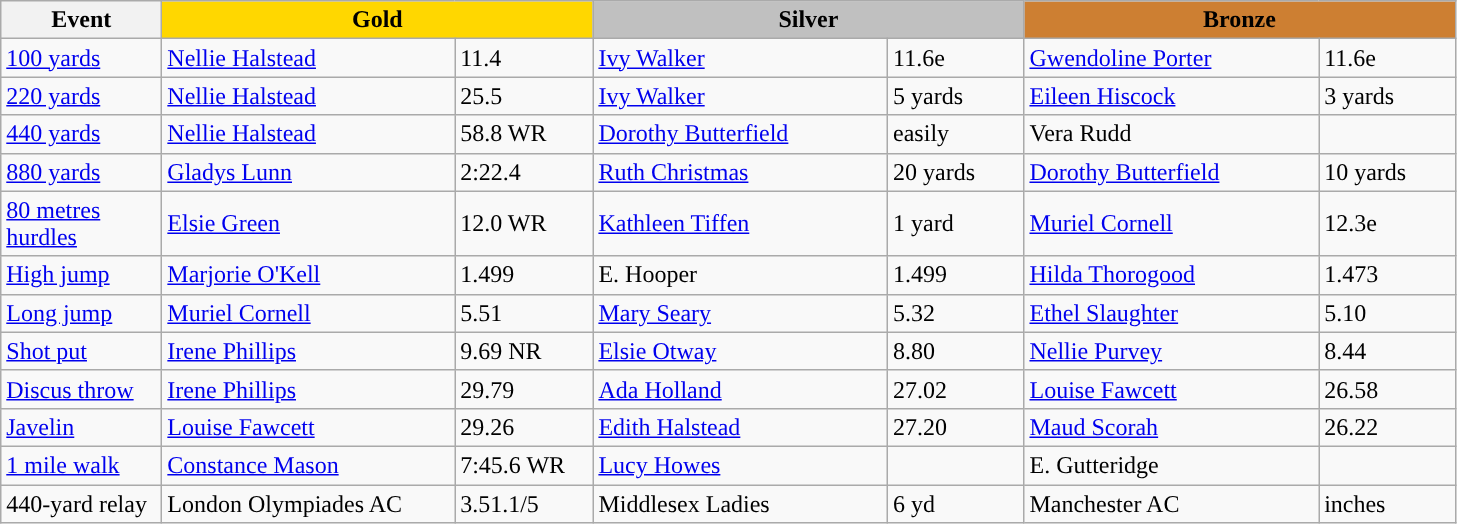<table class="wikitable" style="text-align:left">
<tr>
<th width=100>Event</th>
<th colspan="2" width="280" style="background:gold;">Gold</th>
<th colspan="2" width="280" style="background:silver;">Silver</th>
<th colspan="2" width="280" style="background:#CD7F32;">Bronze</th>
</tr>
<tr>
<td><a href='#'>100 yards</a></td>
<td><a href='#'>Nellie Halstead</a></td>
<td>11.4</td>
<td><a href='#'>Ivy Walker</a></td>
<td>11.6e</td>
<td><a href='#'>Gwendoline Porter</a></td>
<td>11.6e</td>
</tr>
<tr>
<td><a href='#'>220 yards</a></td>
<td><a href='#'>Nellie Halstead</a></td>
<td>25.5</td>
<td><a href='#'>Ivy Walker</a></td>
<td>5 yards</td>
<td><a href='#'>Eileen Hiscock</a></td>
<td>3 yards</td>
</tr>
<tr>
<td><a href='#'>440 yards</a></td>
<td><a href='#'>Nellie Halstead</a></td>
<td>58.8 WR</td>
<td><a href='#'>Dorothy Butterfield</a></td>
<td>easily</td>
<td>Vera Rudd</td>
<td></td>
</tr>
<tr>
<td><a href='#'>880 yards</a></td>
<td><a href='#'>Gladys Lunn</a></td>
<td>2:22.4</td>
<td><a href='#'>Ruth Christmas</a></td>
<td>20 yards</td>
<td><a href='#'>Dorothy Butterfield</a></td>
<td>10 yards</td>
</tr>
<tr>
<td><a href='#'>80 metres hurdles</a></td>
<td><a href='#'>Elsie Green</a></td>
<td>12.0 WR</td>
<td><a href='#'>Kathleen Tiffen</a></td>
<td>1 yard</td>
<td><a href='#'>Muriel Cornell</a></td>
<td>12.3e</td>
</tr>
<tr>
<td><a href='#'>High jump</a></td>
<td><a href='#'>Marjorie O'Kell</a></td>
<td>1.499</td>
<td>E. Hooper</td>
<td>1.499</td>
<td><a href='#'>Hilda Thorogood</a></td>
<td>1.473</td>
</tr>
<tr>
<td><a href='#'>Long jump</a></td>
<td><a href='#'>Muriel Cornell</a></td>
<td>5.51</td>
<td><a href='#'>Mary Seary</a></td>
<td>5.32</td>
<td><a href='#'>Ethel Slaughter</a></td>
<td>5.10</td>
</tr>
<tr>
<td><a href='#'>Shot put</a></td>
<td><a href='#'>Irene Phillips</a></td>
<td>9.69 NR</td>
<td><a href='#'>Elsie Otway</a></td>
<td>8.80</td>
<td><a href='#'>Nellie Purvey</a></td>
<td>8.44</td>
</tr>
<tr>
<td><a href='#'>Discus throw</a></td>
<td><a href='#'>Irene Phillips</a></td>
<td>29.79</td>
<td><a href='#'>Ada Holland</a></td>
<td>27.02</td>
<td><a href='#'>Louise Fawcett</a></td>
<td>26.58</td>
</tr>
<tr>
<td><a href='#'>Javelin</a></td>
<td><a href='#'>Louise Fawcett</a></td>
<td>29.26</td>
<td><a href='#'>Edith Halstead</a></td>
<td>27.20</td>
<td><a href='#'>Maud Scorah</a></td>
<td>26.22</td>
</tr>
<tr>
<td><a href='#'>1 mile walk</a></td>
<td><a href='#'>Constance Mason</a></td>
<td>7:45.6 WR</td>
<td><a href='#'>Lucy Howes</a></td>
<td></td>
<td>E. Gutteridge</td>
<td></td>
</tr>
<tr>
<td>440-yard relay</td>
<td>London Olympiades AC</td>
<td>3.51.1/5</td>
<td>Middlesex Ladies</td>
<td>6 yd</td>
<td>Manchester AC</td>
<td>inches</td>
</tr>
</table>
